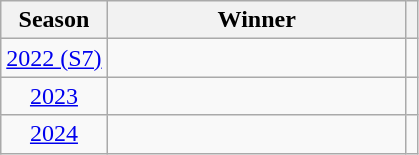<table class="wikitable sortable" style=text-align:center>
<tr>
<th>Season</th>
<th style=width:12em>Winner</th>
<th class=unsortable></th>
</tr>
<tr>
<td><a href='#'>2022 (S7)</a></td>
<td align=left><strong></strong></td>
<td></td>
</tr>
<tr>
<td><a href='#'>2023</a></td>
<td align=left><strong></strong></td>
<td></td>
</tr>
<tr>
<td><a href='#'>2024</a></td>
<td align=left><strong></strong></td>
<td></td>
</tr>
</table>
